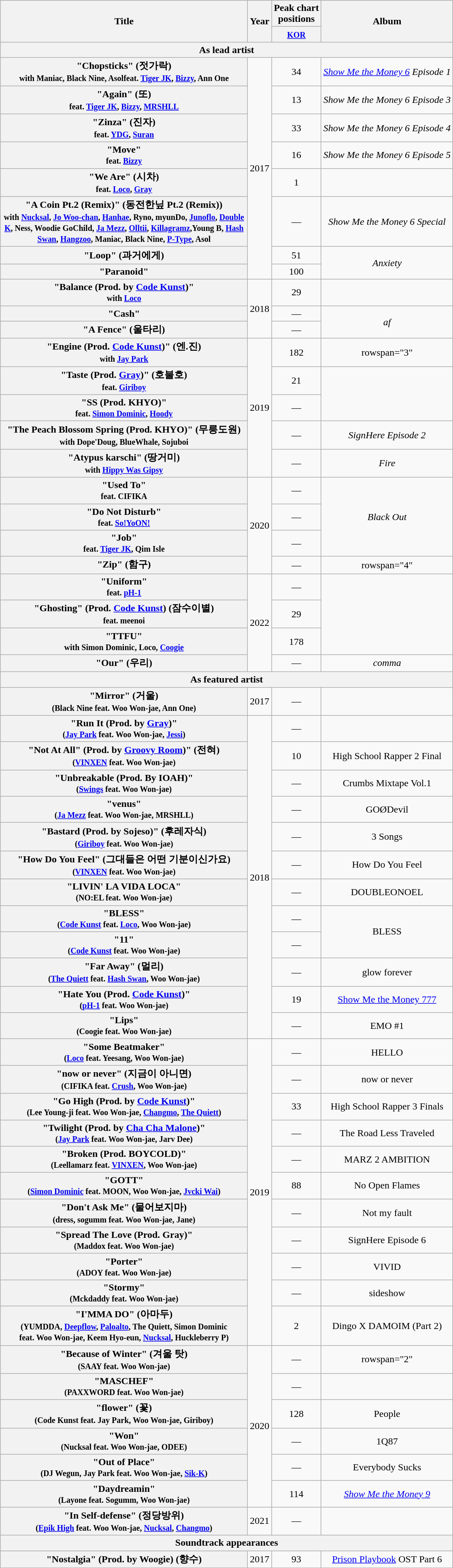<table class="wikitable plainrowheaders" style="text-align:center;">
<tr>
<th scope="col" rowspan="2" style="width:25em;">Title</th>
<th scope="col" rowspan="2">Year</th>
<th scope="col" colspan="1">Peak chart <br> positions</th>
<th scope="col" rowspan="2">Album</th>
</tr>
<tr>
<th><a href='#'><small>KOR</small></a><br></th>
</tr>
<tr>
<th colspan="4" scope="col">As lead artist</th>
</tr>
<tr>
<th scope="row">"Chopsticks" (젓가락) <br><small>with Maniac, Black Nine, Asol</small><small>feat. <a href='#'>Tiger JK</a>, <a href='#'>Bizzy</a>, Ann One</small></th>
<td rowspan="8">2017</td>
<td>34</td>
<td><em><a href='#'>Show Me the Money 6</a> Episode 1</em></td>
</tr>
<tr>
<th scope="row">"Again" (또) <br><small>feat. <a href='#'>Tiger JK</a>, <a href='#'>Bizzy</a>, <a href='#'>MRSHLL</a></small></th>
<td>13</td>
<td><em>Show Me the Money 6 Episode 3</em></td>
</tr>
<tr>
<th scope="row">"Zinza" (진자) <br><small>feat. <a href='#'>YDG</a>, <a href='#'>Suran</a></small></th>
<td>33</td>
<td><em>Show Me the Money 6 Episode 4</em></td>
</tr>
<tr>
<th scope="row">"Move" <br><small>feat. <a href='#'>Bizzy</a></small></th>
<td>16</td>
<td><em>Show Me the Money 6 Episode 5</em></td>
</tr>
<tr>
<th scope="row">"We Are" (시차) <br><small>feat. <a href='#'>Loco</a>, <a href='#'>Gray</a></small></th>
<td>1</td>
<td></td>
</tr>
<tr>
<th scope="row">"A Coin Pt.2 (Remix)" (동전한닢 Pt.2 (Remix))<br><small>with <a href='#'>Nucksal</a>, <a href='#'>Jo Woo-chan</a>, <a href='#'>Hanhae</a>, Ryno, myunDo, <a href='#'>Junoflo</a>, <a href='#'>Double K</a>, Ness, Woodie GoChild, <a href='#'>Ja Mezz</a>, <a href='#'>Olltii</a>, <a href='#'>Killagramz</a>,</small><small>Young B, <a href='#'>Hash Swan</a>, <a href='#'>Hangzoo</a>, Maniac, Black Nine, <a href='#'>P-Type</a>, Asol</small></th>
<td>—</td>
<td><em>Show Me the Money 6 Special</em></td>
</tr>
<tr>
<th scope="row">"Loop" (과거에게)</th>
<td>51</td>
<td rowspan="2"><em>Anxiety</em></td>
</tr>
<tr>
<th scope="row">"Paranoid"</th>
<td>100</td>
</tr>
<tr>
<th scope="row">"Balance (Prod. by <a href='#'>Code Kunst</a>)" <br><small>with <a href='#'>Loco</a></small></th>
<td rowspan="3">2018</td>
<td>29</td>
<td></td>
</tr>
<tr>
<th scope="row">"Cash"</th>
<td>—</td>
<td rowspan="2"><em>af</em></td>
</tr>
<tr>
<th scope="row">"A Fence" (울타리)</th>
<td>—</td>
</tr>
<tr>
<th scope="row">"Engine (Prod. <a href='#'>Code Kunst</a>)" (엔.진)<br><small>with <a href='#'>Jay Park</a></small></th>
<td rowspan="5">2019</td>
<td>182</td>
<td>rowspan="3" </td>
</tr>
<tr>
<th scope="row">"Taste (Prod. <a href='#'>Gray</a>)" (호불호)<br><small>feat. <a href='#'>Giriboy</a></small></th>
<td>21</td>
</tr>
<tr>
<th scope="row">"SS (Prod. KHYO)"<br><small>feat. <a href='#'>Simon Dominic</a>, <a href='#'>Hoody</a></small></th>
<td>—</td>
</tr>
<tr>
<th scope="row">"The Peach Blossom Spring (Prod. KHYO)" (무릉도원)<br><small>with Dope'Doug, BlueWhale, Sojuboi</small></th>
<td>—</td>
<td><em>SignHere Episode 2</em></td>
</tr>
<tr>
<th scope="row">"Atypus karschi" (땅거미)<br><small>with <a href='#'>Hippy Was Gipsy</a></small></th>
<td>—</td>
<td><em>Fire</em></td>
</tr>
<tr>
<th scope="row">"Used To" <br><small>feat. CIFIKA</small></th>
<td rowspan="4">2020</td>
<td>—</td>
<td rowspan="3"><em>Black Out</em></td>
</tr>
<tr>
<th scope="row">"Do Not Disturb" <br><small>feat. <a href='#'>So!YoON!</a></small></th>
<td>—</td>
</tr>
<tr>
<th scope="row">"Job" <br><small>feat. <a href='#'>Tiger JK</a>, Qim Isle</small></th>
<td>—</td>
</tr>
<tr>
<th scope="row">"Zip" (함구)</th>
<td>—</td>
<td>rowspan="4" </td>
</tr>
<tr>
<th scope="row">"Uniform" <br><small>feat. <a href='#'>pH-1</a></small></th>
<td rowspan="4">2022</td>
<td>—</td>
</tr>
<tr>
<th scope="row">"Ghosting" (Prod. <a href='#'>Code Kunst</a>) (잠수이별)<br><small>feat. meenoi</small></th>
<td>29</td>
</tr>
<tr>
<th scope="row">"TTFU"<br><small>with Simon Dominic, Loco, <a href='#'>Coogie</a></small></th>
<td>178</td>
</tr>
<tr>
<th scope="row">"Our" (우리)</th>
<td>—</td>
<td><em>comma</em></td>
</tr>
<tr>
<th colspan="4" scope="col">As featured artist</th>
</tr>
<tr>
<th scope="row">"Mirror" (거울)<br><small>(Black Nine feat. Woo Won-jae, Ann One)</small></th>
<td>2017</td>
<td>—</td>
<td></td>
</tr>
<tr>
<th scope="row">"Run It (Prod. by <a href='#'>Gray</a>)" <br><small>(<a href='#'>Jay Park</a> feat. Woo Won-jae, <a href='#'>Jessi</a>)</small></th>
<td rowspan="12">2018</td>
<td>—</td>
<td></td>
</tr>
<tr>
<th scope="row">"Not At All" (Prod. by <a href='#'>Groovy Room</a>)" (전혀)<br><small>(<a href='#'>VINXEN</a> feat. Woo Won-jae)</small></th>
<td>10</td>
<td>High School Rapper 2 Final</td>
</tr>
<tr>
<th scope="row">"Unbreakable (Prod. By IOAH)"<br><small>(<a href='#'>Swings</a> feat. Woo Won-jae)</small></th>
<td>—</td>
<td>Crumbs Mixtape Vol.1</td>
</tr>
<tr>
<th scope="row">"venus"<br><small>(<a href='#'>Ja Mezz</a> feat. Woo Won-jae, MRSHLL)</small></th>
<td>—</td>
<td>GOØDevil</td>
</tr>
<tr>
<th scope="row">"Bastard (Prod. by Sojeso)" (후레자식)<br><small>(<a href='#'>Giriboy</a> feat. Woo Won-jae)</small></th>
<td>—</td>
<td>3 Songs</td>
</tr>
<tr>
<th scope="row">"How Do You Feel" (그대들은 어떤 기분이신가요)<br><small>(<a href='#'>VINXEN</a> feat. Woo Won-jae)</small></th>
<td>—</td>
<td>How Do You Feel</td>
</tr>
<tr>
<th scope="row">"LIVIN' LA VIDA LOCA"<br><small>(NO:EL feat. Woo Won-jae)</small></th>
<td>—</td>
<td>DOUBLEONOEL</td>
</tr>
<tr>
<th scope="row">"BLESS"<br><small>(<a href='#'>Code Kunst</a> feat. <a href='#'>Loco</a>, Woo Won-jae)</small></th>
<td>—</td>
<td rowspan="2">BLESS</td>
</tr>
<tr>
<th scope="row">"11"<br><small>(<a href='#'>Code Kunst</a> feat. Woo Won-jae)</small></th>
<td>—</td>
</tr>
<tr>
<th scope="row">"Far Away" (멀리)<br><small>(<a href='#'>The Quiett</a> feat. <a href='#'>Hash Swan</a>, Woo Won-jae)</small></th>
<td>—</td>
<td>glow forever</td>
</tr>
<tr>
<th scope="row">"Hate You (Prod. <a href='#'>Code Kunst</a>)"<br><small>(<a href='#'>pH-1</a> feat. Woo Won-jae)</small></th>
<td>19</td>
<td><a href='#'>Show Me the Money 777</a></td>
</tr>
<tr>
<th scope="row">"Lips"<br><small>(Coogie feat. Woo Won-jae)</small></th>
<td>—</td>
<td>EMO #1</td>
</tr>
<tr>
<th scope="row">"Some Beatmaker" <br><small>(<a href='#'>Loco</a> feat. Yeesang, Woo Won-jae)</small></th>
<td rowspan="11">2019</td>
<td>—</td>
<td>HELLO</td>
</tr>
<tr>
<th scope="row">"now or never" (지금이 아니면)<br><small>(CIFIKA feat. <a href='#'>Crush</a>, Woo Won-jae)</small></th>
<td>—</td>
<td>now or never</td>
</tr>
<tr>
<th scope="row">"Go High (Prod. by <a href='#'>Code Kunst</a>)"<br><small>(Lee Young-ji feat. Woo Won-jae, <a href='#'>Changmo</a>, <a href='#'>The Quiett</a>)</small></th>
<td>33</td>
<td>High School Rapper 3 Finals</td>
</tr>
<tr>
<th scope="row">"Twilight (Prod. by <a href='#'>Cha Cha Malone</a>)"<br><small>(<a href='#'>Jay Park</a> feat. Woo Won-jae, Jarv Dee)</small></th>
<td>—</td>
<td>The Road Less Traveled</td>
</tr>
<tr>
<th scope="row">"Broken (Prod. BOYCOLD)"<br><small>(Leellamarz feat. <a href='#'>VINXEN</a>, Woo Won-jae)</small></th>
<td>—</td>
<td>MARZ 2 AMBITION</td>
</tr>
<tr>
<th scope="row">"GOTT"<br><small>(<a href='#'>Simon Dominic</a> feat. MOON, Woo Won-jae, <a href='#'>Jvcki Wai</a>)</small></th>
<td>88</td>
<td>No Open Flames</td>
</tr>
<tr>
<th scope="row">"Don't Ask Me" (물어보지마)<br><small>(dress, sogumm feat. Woo Won-jae, Jane)</small></th>
<td>—</td>
<td>Not my fault</td>
</tr>
<tr>
<th scope="row">"Spread The Love (Prod. Gray)"<br><small>(Maddox feat. Woo Won-jae)</small></th>
<td>—</td>
<td>SignHere Episode 6</td>
</tr>
<tr>
<th scope="row">"Porter"<br><small>(ADOY feat. Woo Won-jae)</small></th>
<td>—</td>
<td>VIVID</td>
</tr>
<tr>
<th scope="row">"Stormy"<br><small>(Mckdaddy feat. Woo Won-jae)</small></th>
<td>—</td>
<td>sideshow</td>
</tr>
<tr>
<th scope="row">"I'MMA DO" (아마두)<br><small>(YUMDDA, <a href='#'>Deepflow</a>, <a href='#'>Paloalto</a>, The Quiett, Simon Dominic<br>feat. Woo Won-jae, Keem Hyo-eun, <a href='#'>Nucksal</a>, Huckleberry P)</small></th>
<td>2</td>
<td>Dingo X DAMOIM (Part 2)</td>
</tr>
<tr>
<th scope="row">"Because of Winter" (겨울 탓)<br><small>(SAAY feat. Woo Won-jae)</small></th>
<td rowspan="6">2020</td>
<td>—</td>
<td>rowspan="2" </td>
</tr>
<tr>
<th scope="row">"MASCHEF"<br><small>(PAXXWORD feat. Woo Won-jae)</small></th>
<td>—</td>
</tr>
<tr>
<th scope="row">"flower" (꽃)<br><small>(Code Kunst feat. Jay Park, Woo Won-jae, Giriboy)</small></th>
<td>128</td>
<td>People</td>
</tr>
<tr>
<th scope="row">"Won"<br><small>(Nucksal feat. Woo Won-jae, ODEE)</small></th>
<td>—</td>
<td>1Q87</td>
</tr>
<tr>
<th scope="row">"Out of Place"<br><small>(DJ Wegun, Jay Park feat. Woo Won-jae, <a href='#'>Sik-K</a>)</small></th>
<td>—</td>
<td>Everybody Sucks</td>
</tr>
<tr>
<th scope="row">"Daydreamin"<br><small>(Layone feat. Sogumm, Woo Won-jae)</small></th>
<td>114</td>
<td><em><a href='#'>Show Me the Money 9</a></em></td>
</tr>
<tr>
<th scope="row">"In Self-defense" (정당방위)<br><small>(<a href='#'>Epik High</a> feat. Woo Won-jae, <a href='#'>Nucksal</a>, <a href='#'>Changmo</a>)</small></th>
<td>2021</td>
<td>—</td>
<td></td>
</tr>
<tr>
<th colspan="4" scope="col">Soundtrack appearances</th>
</tr>
<tr>
<th scope="row">"Nostalgia" (Prod. by Woogie) (향수)</th>
<td>2017</td>
<td>93</td>
<td><a href='#'>Prison Playbook</a> OST Part 6</td>
</tr>
</table>
